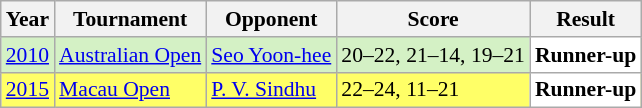<table class="sortable wikitable" style="font-size: 90%;">
<tr>
<th>Year</th>
<th>Tournament</th>
<th>Opponent</th>
<th>Score</th>
<th>Result</th>
</tr>
<tr style="background:#D4F1C5">
<td align="center"><a href='#'>2010</a></td>
<td align="left"><a href='#'>Australian Open</a></td>
<td align="left"> <a href='#'>Seo Yoon-hee</a></td>
<td align="left">20–22, 21–14, 19–21</td>
<td style="text-align:left; background:white"> <strong>Runner-up</strong></td>
</tr>
<tr style="background:#FFFF67">
<td align="center"><a href='#'>2015</a></td>
<td align="left"><a href='#'>Macau Open</a></td>
<td align="left"> <a href='#'>P. V. Sindhu</a></td>
<td align="left">22–24, 11–21</td>
<td style="text-align:left; background:white"> <strong>Runner-up</strong></td>
</tr>
</table>
